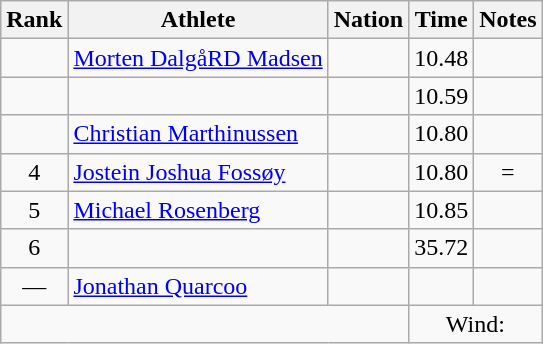<table class="wikitable sortable" style="text-align:center;">
<tr>
<th scope="col" style="width: 10px;">Rank</th>
<th scope="col">Athlete</th>
<th scope="col">Nation</th>
<th scope="col">Time</th>
<th scope="col">Notes</th>
</tr>
<tr>
<td></td>
<td align=left><a href='#'>Morten DalgåRD Madsen</a></td>
<td align=left></td>
<td>10.48</td>
<td></td>
</tr>
<tr>
<td></td>
<td align=left></td>
<td align=left></td>
<td>10.59</td>
<td></td>
</tr>
<tr>
<td></td>
<td align=left><a href='#'>Christian Marthinussen</a></td>
<td align=left></td>
<td>10.80</td>
<td></td>
</tr>
<tr>
<td>4</td>
<td align=left><a href='#'>Jostein Joshua Fossøy</a></td>
<td align=left></td>
<td>10.80</td>
<td>=</td>
</tr>
<tr>
<td>5</td>
<td align=left><a href='#'>Michael Rosenberg</a></td>
<td align=left></td>
<td>10.85</td>
<td></td>
</tr>
<tr>
<td>6</td>
<td align=left></td>
<td align=left></td>
<td>35.72</td>
<td></td>
</tr>
<tr>
<td>—</td>
<td align=left><a href='#'>Jonathan Quarcoo</a></td>
<td align=left></td>
<td></td>
<td></td>
</tr>
<tr class="sortbottom">
<td colspan="3"></td>
<td colspan="2">Wind: </td>
</tr>
</table>
